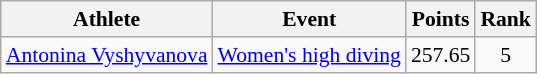<table class=wikitable style="font-size:90%;">
<tr>
<th>Athlete</th>
<th>Event</th>
<th>Points</th>
<th>Rank</th>
</tr>
<tr align=center>
<td align=left><a href='#'>Antonina Vyshyvanova</a></td>
<td align=left><a href='#'>Women's high diving</a></td>
<td>257.65</td>
<td>5</td>
</tr>
</table>
